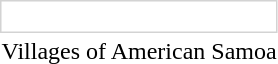<table style="text-align:center">
<tr>
<td style="border:1px solid lightgray"><br> 












































































</td>
</tr>
<tr>
<td height=30 valign=top>Villages of American Samoa</td>
</tr>
</table>
